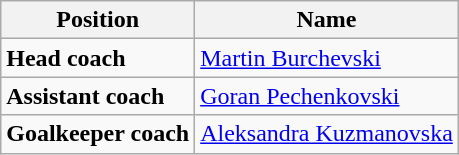<table class="wikitable">
<tr>
<th>Position</th>
<th>Name</th>
</tr>
<tr>
<td><strong>Head coach</strong></td>
<td> <a href='#'>Martin Burchevski</a></td>
</tr>
<tr>
<td><strong>Assistant coach</strong></td>
<td> <a href='#'>Goran Pechenkovski</a></td>
</tr>
<tr>
<td><strong>Goalkeeper coach</strong></td>
<td> <a href='#'>Aleksandra Kuzmanovska</a></td>
</tr>
</table>
